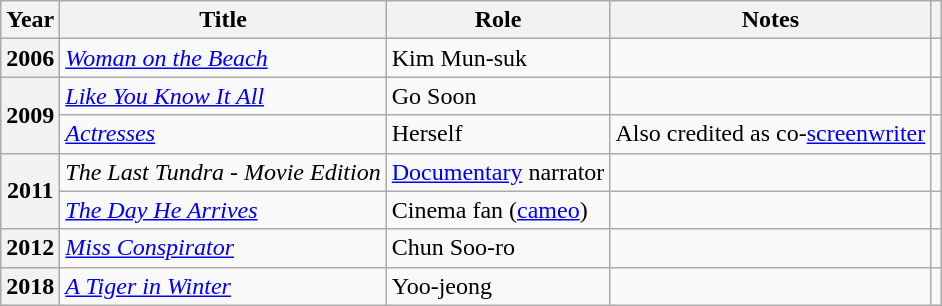<table class="wikitable plainrowheaders sortable">
<tr>
<th scope="col">Year</th>
<th scope="col">Title</th>
<th scope="col">Role</th>
<th scope="col">Notes</th>
<th scope="col" class="unsortable"></th>
</tr>
<tr>
<th scope="row">2006</th>
<td><em><a href='#'>Woman on the Beach</a></em></td>
<td>Kim Mun-suk</td>
<td></td>
<td style="text-align:center"></td>
</tr>
<tr>
<th scope="row" rowspan="2">2009</th>
<td><em><a href='#'>Like You Know It All</a></em></td>
<td>Go Soon</td>
<td></td>
<td style="text-align:center"></td>
</tr>
<tr>
<td><em><a href='#'>Actresses</a></em></td>
<td>Herself</td>
<td>Also credited as co-<a href='#'>screenwriter</a></td>
<td style="text-align:center"></td>
</tr>
<tr>
<th scope="row" rowspan="2">2011</th>
<td><em>The Last Tundra - Movie Edition</em></td>
<td><a href='#'>Documentary</a> narrator</td>
<td></td>
<td style="text-align:center"></td>
</tr>
<tr>
<td><em><a href='#'>The Day He Arrives</a></em></td>
<td>Cinema fan (<a href='#'>cameo</a>)</td>
<td></td>
<td style="text-align:center"></td>
</tr>
<tr>
<th scope="row">2012</th>
<td><em><a href='#'>Miss Conspirator</a></em></td>
<td>Chun Soo-ro</td>
<td></td>
<td style="text-align:center"></td>
</tr>
<tr>
<th scope="row">2018</th>
<td><em><a href='#'>A Tiger in Winter</a></em></td>
<td>Yoo-jeong</td>
<td></td>
<td style="text-align:center"></td>
</tr>
</table>
